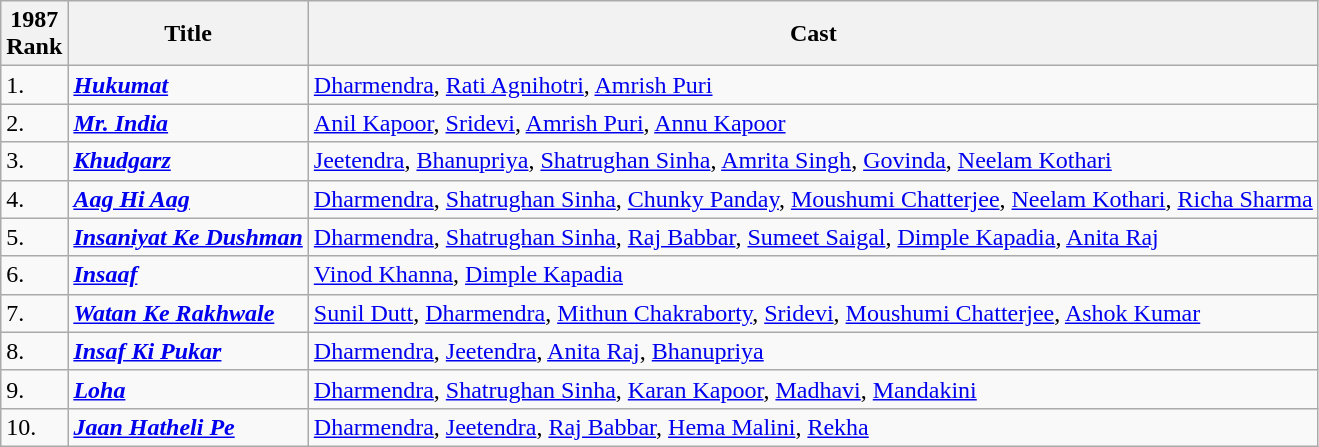<table class="wikitable">
<tr>
<th>1987<br>Rank</th>
<th>Title</th>
<th>Cast</th>
</tr>
<tr>
<td>1.</td>
<td><strong><em><a href='#'>Hukumat</a></em></strong></td>
<td><a href='#'>Dharmendra</a>, <a href='#'>Rati Agnihotri</a>, <a href='#'>Amrish Puri</a></td>
</tr>
<tr>
<td>2.</td>
<td><strong><em><a href='#'>Mr. India</a></em></strong></td>
<td><a href='#'>Anil Kapoor</a>, <a href='#'>Sridevi</a>, <a href='#'>Amrish Puri</a>, <a href='#'>Annu Kapoor</a></td>
</tr>
<tr>
<td>3.</td>
<td><strong><em><a href='#'>Khudgarz</a></em></strong></td>
<td><a href='#'>Jeetendra</a>, <a href='#'>Bhanupriya</a>, <a href='#'>Shatrughan Sinha</a>, <a href='#'>Amrita Singh</a>, <a href='#'>Govinda</a>, <a href='#'>Neelam Kothari</a></td>
</tr>
<tr>
<td>4.</td>
<td><strong><em><a href='#'>Aag Hi Aag</a></em></strong></td>
<td><a href='#'>Dharmendra</a>, <a href='#'>Shatrughan Sinha</a>, <a href='#'>Chunky Panday</a>, <a href='#'>Moushumi Chatterjee</a>, <a href='#'>Neelam Kothari</a>, <a href='#'>Richa Sharma</a></td>
</tr>
<tr>
<td>5.</td>
<td><strong><em><a href='#'>Insaniyat Ke Dushman</a></em></strong></td>
<td><a href='#'>Dharmendra</a>, <a href='#'>Shatrughan Sinha</a>, <a href='#'>Raj Babbar</a>, <a href='#'>Sumeet Saigal</a>, <a href='#'>Dimple Kapadia</a>, <a href='#'>Anita Raj</a></td>
</tr>
<tr>
<td>6.</td>
<td><strong><em><a href='#'>Insaaf</a></em></strong></td>
<td><a href='#'>Vinod Khanna</a>, <a href='#'>Dimple Kapadia</a></td>
</tr>
<tr>
<td>7.</td>
<td><strong><em><a href='#'>Watan Ke Rakhwale</a></em></strong></td>
<td><a href='#'>Sunil Dutt</a>, <a href='#'>Dharmendra</a>, <a href='#'>Mithun Chakraborty</a>, <a href='#'>Sridevi</a>, <a href='#'>Moushumi Chatterjee</a>, <a href='#'>Ashok Kumar</a></td>
</tr>
<tr>
<td>8.</td>
<td><strong><em><a href='#'>Insaf Ki Pukar</a></em></strong></td>
<td><a href='#'>Dharmendra</a>, <a href='#'>Jeetendra</a>, <a href='#'>Anita Raj</a>, <a href='#'>Bhanupriya</a></td>
</tr>
<tr>
<td>9.</td>
<td><strong><em><a href='#'>Loha</a></em></strong></td>
<td><a href='#'>Dharmendra</a>, <a href='#'>Shatrughan Sinha</a>, <a href='#'>Karan Kapoor</a>, <a href='#'>Madhavi</a>, <a href='#'>Mandakini</a></td>
</tr>
<tr>
<td>10.</td>
<td><strong><em><a href='#'>Jaan Hatheli Pe</a></em></strong></td>
<td><a href='#'>Dharmendra</a>, <a href='#'>Jeetendra</a>, <a href='#'>Raj Babbar</a>, <a href='#'>Hema Malini</a>, <a href='#'>Rekha</a></td>
</tr>
</table>
